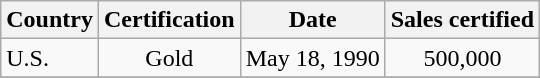<table class="wikitable">
<tr>
<th>Country</th>
<th>Certification</th>
<th>Date</th>
<th>Sales certified</th>
</tr>
<tr>
<td>U.S.</td>
<td align="center">Gold</td>
<td align="center">May 18, 1990</td>
<td align="center">500,000</td>
</tr>
<tr>
</tr>
</table>
